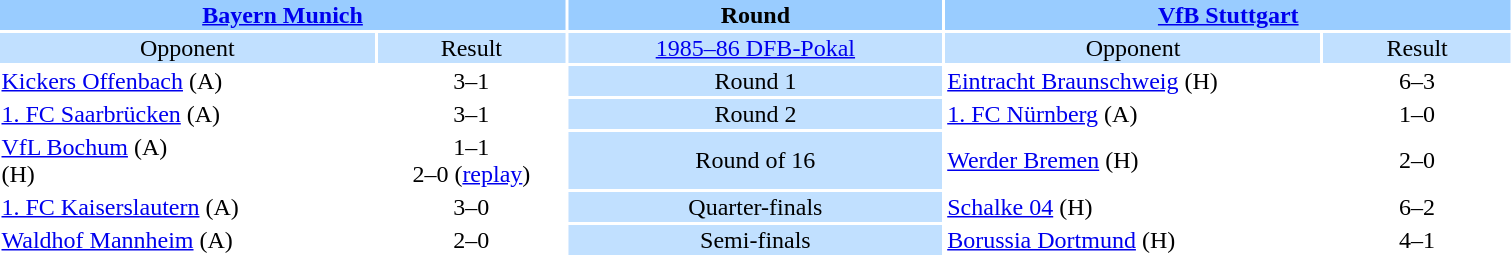<table style="width:80%; text-align:center;">
<tr style="vertical-align:top; background:#99CCFF;">
<th colspan="2"><a href='#'>Bayern Munich</a></th>
<th style="width:20%">Round</th>
<th colspan="2"><a href='#'>VfB Stuttgart</a></th>
</tr>
<tr style="vertical-align:top; background:#C1E0FF;">
<td style="width:20%">Opponent</td>
<td style="width:10%">Result</td>
<td><a href='#'>1985–86 DFB-Pokal</a></td>
<td style="width:20%">Opponent</td>
<td style="width:10%">Result</td>
</tr>
<tr>
<td align="left"><a href='#'>Kickers Offenbach</a> (A)</td>
<td>3–1</td>
<td style="background:#C1E0FF;">Round 1</td>
<td align="left"><a href='#'>Eintracht Braunschweig</a> (H)</td>
<td>6–3</td>
</tr>
<tr>
<td align="left"><a href='#'>1. FC Saarbrücken</a> (A)</td>
<td>3–1</td>
<td style="background:#C1E0FF;">Round 2</td>
<td align="left"><a href='#'>1. FC Nürnberg</a> (A)</td>
<td>1–0</td>
</tr>
<tr>
<td align="left"><a href='#'>VfL Bochum</a> (A)<br> (H)</td>
<td>1–1 <br>2–0 (<a href='#'>replay</a>)</td>
<td style="background:#C1E0FF;">Round of 16</td>
<td align="left"><a href='#'>Werder Bremen</a> (H)</td>
<td>2–0</td>
</tr>
<tr>
<td align="left"><a href='#'>1. FC Kaiserslautern</a> (A)</td>
<td>3–0</td>
<td style="background:#C1E0FF;">Quarter-finals</td>
<td align="left"><a href='#'>Schalke 04</a> (H)</td>
<td>6–2</td>
</tr>
<tr>
<td align="left"><a href='#'>Waldhof Mannheim</a> (A)</td>
<td>2–0</td>
<td style="background:#C1E0FF;">Semi-finals</td>
<td align="left"><a href='#'>Borussia Dortmund</a> (H)</td>
<td>4–1</td>
</tr>
</table>
